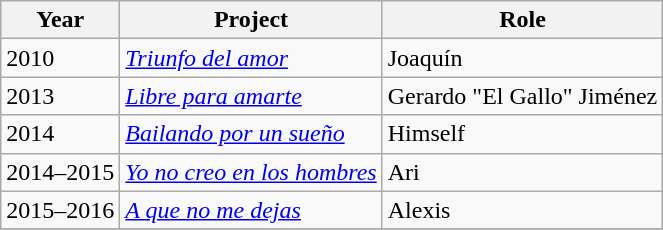<table class="wikitable sortable">
<tr>
<th>Year</th>
<th>Project</th>
<th>Role</th>
</tr>
<tr>
<td>2010</td>
<td><em><a href='#'>Triunfo del amor</a></em></td>
<td>Joaquín</td>
</tr>
<tr>
<td>2013</td>
<td><em><a href='#'>Libre para amarte</a></em></td>
<td>Gerardo "El Gallo" Jiménez</td>
</tr>
<tr>
<td>2014</td>
<td><em><a href='#'>Bailando por un sueño</a></em></td>
<td>Himself</td>
</tr>
<tr>
<td>2014–2015</td>
<td><em><a href='#'>Yo no creo en los hombres</a></em></td>
<td>Ari</td>
</tr>
<tr>
<td>2015–2016</td>
<td><em><a href='#'>A que no me dejas</a></em></td>
<td>Alexis</td>
</tr>
<tr>
</tr>
</table>
